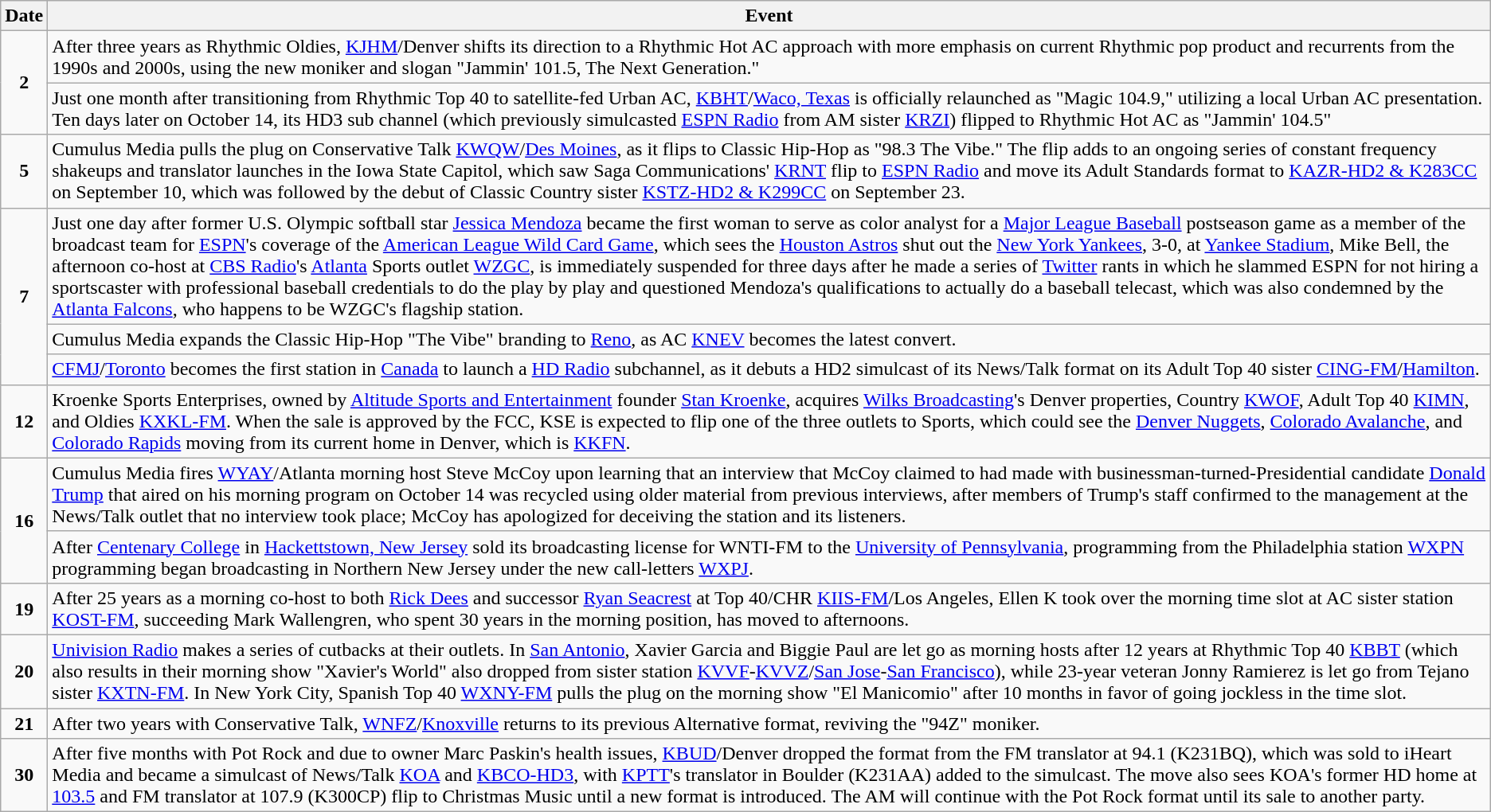<table class="wikitable">
<tr>
<th>Date</th>
<th>Event</th>
</tr>
<tr>
<td style="text-align:center" rowspan=2><strong>2</strong></td>
<td>After three years as Rhythmic Oldies, <a href='#'>KJHM</a>/Denver shifts its direction to a Rhythmic Hot AC approach with more emphasis on current Rhythmic pop product and recurrents from the 1990s and 2000s, using the new moniker and slogan "Jammin' 101.5, The Next Generation."</td>
</tr>
<tr>
<td>Just one month after transitioning from Rhythmic Top 40 to satellite-fed Urban AC, <a href='#'>KBHT</a>/<a href='#'>Waco, Texas</a> is officially relaunched as "Magic 104.9," utilizing a local Urban AC presentation. Ten days later on October 14, its HD3 sub channel (which previously simulcasted <a href='#'>ESPN Radio</a> from AM sister <a href='#'>KRZI</a>) flipped to Rhythmic Hot AC as "Jammin' 104.5"</td>
</tr>
<tr>
<td style="text-align:center"><strong>5</strong></td>
<td>Cumulus Media pulls the plug on Conservative Talk <a href='#'>KWQW</a>/<a href='#'>Des Moines</a>, as it flips to Classic Hip-Hop as "98.3 The Vibe." The flip adds to an ongoing series of constant frequency shakeups and translator launches in the Iowa State Capitol, which saw Saga Communications' <a href='#'>KRNT</a> flip to <a href='#'>ESPN Radio</a> and move its Adult Standards format to <a href='#'>KAZR-HD2 & K283CC</a> on September 10, which was followed by the debut of Classic Country sister <a href='#'>KSTZ-HD2 & K299CC</a> on September 23.</td>
</tr>
<tr>
<td style="text-align:center" rowspan="3"><strong>7</strong></td>
<td>Just one day after former U.S. Olympic softball star <a href='#'>Jessica Mendoza</a> became the first woman to serve as color analyst for a <a href='#'>Major League Baseball</a> postseason game as a member of the broadcast team for <a href='#'>ESPN</a>'s coverage of the <a href='#'>American League Wild Card Game</a>, which sees the <a href='#'>Houston Astros</a> shut out the <a href='#'>New York Yankees</a>, 3-0, at <a href='#'>Yankee Stadium</a>, Mike Bell, the afternoon co-host at <a href='#'>CBS Radio</a>'s <a href='#'>Atlanta</a> Sports outlet <a href='#'>WZGC</a>, is immediately suspended for three days after he made a series of <a href='#'>Twitter</a> rants in which he slammed ESPN for not hiring a sportscaster with professional baseball credentials to do the play by play and questioned Mendoza's qualifications to actually do a baseball telecast, which was also condemned by the <a href='#'>Atlanta Falcons</a>, who happens to be WZGC's flagship station.</td>
</tr>
<tr>
<td>Cumulus Media expands the Classic Hip-Hop "The Vibe" branding to <a href='#'>Reno</a>, as AC <a href='#'>KNEV</a> becomes the latest convert.</td>
</tr>
<tr>
<td><a href='#'>CFMJ</a>/<a href='#'>Toronto</a> becomes the first station in <a href='#'>Canada</a> to launch a <a href='#'>HD Radio</a> subchannel, as it debuts a HD2 simulcast of its News/Talk format on its Adult Top 40 sister <a href='#'>CING-FM</a>/<a href='#'>Hamilton</a>.</td>
</tr>
<tr>
<td style="text-align:center"><strong>12</strong></td>
<td>Kroenke Sports Enterprises, owned by <a href='#'>Altitude Sports and Entertainment</a> founder <a href='#'>Stan Kroenke</a>, acquires <a href='#'>Wilks Broadcasting</a>'s Denver properties, Country <a href='#'>KWOF</a>, Adult Top 40 <a href='#'>KIMN</a>, and Oldies <a href='#'>KXKL-FM</a>. When the sale is approved by the FCC, KSE is expected to flip one of the three outlets to Sports, which could see the <a href='#'>Denver Nuggets</a>, <a href='#'>Colorado Avalanche</a>, and <a href='#'>Colorado Rapids</a> moving from its current home in Denver, which is <a href='#'>KKFN</a>.</td>
</tr>
<tr>
<td rowspan="2" style="text-align:center"><strong>16</strong></td>
<td>Cumulus Media fires <a href='#'>WYAY</a>/Atlanta morning host Steve McCoy upon learning that an interview that McCoy claimed to had made with businessman-turned-Presidential candidate <a href='#'>Donald Trump</a> that aired on his morning program on October 14 was recycled using older material from previous interviews, after members of Trump's staff confirmed to the management at the News/Talk outlet that no interview took place; McCoy has apologized for deceiving the station and its listeners.</td>
</tr>
<tr>
<td>After <a href='#'>Centenary College</a> in <a href='#'>Hackettstown, New Jersey</a> sold its broadcasting license for WNTI-FM to the <a href='#'>University of Pennsylvania</a>, programming from the Philadelphia station <a href='#'>WXPN</a> programming began broadcasting in Northern New Jersey under the new call-letters <a href='#'>WXPJ</a>.</td>
</tr>
<tr>
<td style="text-align:center"><strong>19</strong></td>
<td>After 25 years as a morning co-host to both <a href='#'>Rick Dees</a> and successor <a href='#'>Ryan Seacrest</a> at Top 40/CHR <a href='#'>KIIS-FM</a>/Los Angeles, Ellen K took over the morning time slot at AC sister station <a href='#'>KOST-FM</a>, succeeding Mark Wallengren, who spent 30 years in the morning position, has moved to afternoons.</td>
</tr>
<tr>
<td style="text-align:center"><strong>20</strong></td>
<td><a href='#'>Univision Radio</a> makes a series of cutbacks at their outlets. In <a href='#'>San Antonio</a>, Xavier Garcia and Biggie Paul are let go as morning hosts after 12 years at Rhythmic Top 40 <a href='#'>KBBT</a> (which also results in their morning show "Xavier's World" also dropped from sister station <a href='#'>KVVF</a>-<a href='#'>KVVZ</a>/<a href='#'>San Jose</a>-<a href='#'>San Francisco</a>), while 23-year veteran Jonny Ramierez is let go from Tejano sister <a href='#'>KXTN-FM</a>. In New York City, Spanish Top 40 <a href='#'>WXNY-FM</a> pulls the plug on the morning show "El Manicomio" after 10 months in favor of going jockless in the time slot.</td>
</tr>
<tr>
<td style="text-align:center"><strong>21</strong></td>
<td>After two years with Conservative Talk, <a href='#'>WNFZ</a>/<a href='#'>Knoxville</a> returns to its previous Alternative format, reviving the "94Z" moniker.</td>
</tr>
<tr>
<td style="text-align:center"><strong>30</strong></td>
<td>After five months with Pot Rock and due to owner Marc Paskin's health issues, <a href='#'>KBUD</a>/Denver dropped the format from the FM translator at 94.1 (K231BQ), which was sold to iHeart Media and became a simulcast of News/Talk <a href='#'>KOA</a> and <a href='#'>KBCO-HD3</a>, with <a href='#'>KPTT</a>'s translator in Boulder (K231AA) added to the simulcast. The move also sees KOA's former HD home at <a href='#'>103.5</a> and FM translator at 107.9 (K300CP) flip to Christmas Music until a new format is introduced. The AM will continue with the Pot Rock format until its sale to another party.</td>
</tr>
</table>
